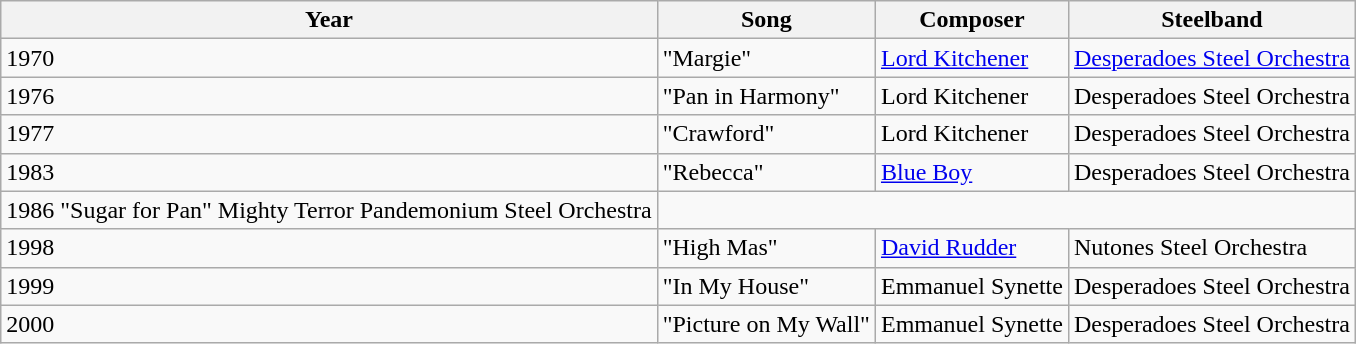<table class="wikitable">
<tr class="hintergrundfarbe5">
<th>Year</th>
<th>Song</th>
<th>Composer</th>
<th>Steelband</th>
</tr>
<tr>
<td>1970</td>
<td>"Margie"</td>
<td><a href='#'>Lord Kitchener</a></td>
<td><a href='#'>Desperadoes Steel Orchestra</a></td>
</tr>
<tr>
<td>1976</td>
<td>"Pan in Harmony"</td>
<td>Lord Kitchener</td>
<td>Desperadoes Steel Orchestra</td>
</tr>
<tr>
<td>1977</td>
<td>"Crawford"</td>
<td>Lord Kitchener</td>
<td>Desperadoes Steel Orchestra</td>
</tr>
<tr>
<td>1983</td>
<td>"Rebecca"</td>
<td><a href='#'>Blue Boy</a></td>
<td>Desperadoes Steel Orchestra</td>
</tr>
<tr>
<td>1986    "Sugar for Pan"   Mighty Terror   Pandemonium Steel Orchestra</td>
</tr>
<tr>
<td>1998</td>
<td>"High Mas"</td>
<td><a href='#'>David Rudder</a></td>
<td>Nutones Steel Orchestra</td>
</tr>
<tr>
<td>1999</td>
<td>"In My House"</td>
<td>Emmanuel Synette</td>
<td>Desperadoes Steel Orchestra</td>
</tr>
<tr>
<td>2000</td>
<td>"Picture on My Wall"</td>
<td>Emmanuel Synette</td>
<td>Desperadoes Steel Orchestra</td>
</tr>
</table>
